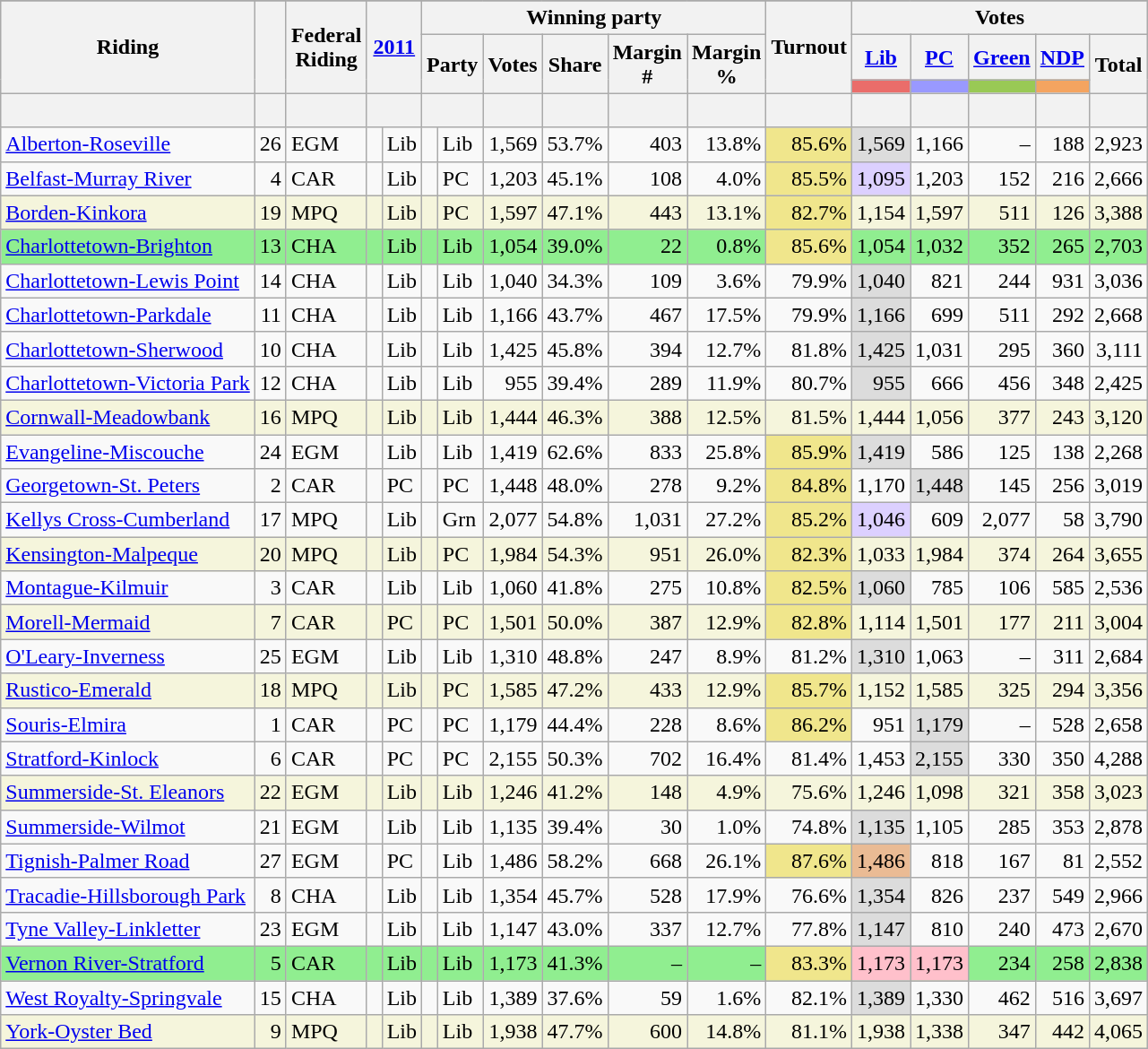<table class="wikitable sortable" style="text-align:right;">
<tr>
</tr>
<tr>
<th rowspan="3">Riding</th>
<th rowspan="3"></th>
<th rowspan="3">Federal<br>Riding</th>
<th colspan="2" rowspan="3"><a href='#'>2011</a></th>
<th colspan="6">Winning party</th>
<th rowspan="3">Turnout<br></th>
<th colspan="5">Votes</th>
</tr>
<tr>
<th colspan="2" rowspan="2">Party</th>
<th rowspan="2">Votes</th>
<th rowspan="2">Share</th>
<th rowspan="2">Margin<br>#</th>
<th rowspan="2">Margin<br>%</th>
<th><a href='#'>Lib</a></th>
<th><a href='#'>PC</a></th>
<th><a href='#'>Green</a></th>
<th><a href='#'>NDP</a></th>
<th rowspan="2">Total</th>
</tr>
<tr>
<th style="background-color:#EA6D6A;"></th>
<th style="background-color:#9999FF;"></th>
<th style="background-color:#99C955;"></th>
<th style="background-color:#F4A460;"></th>
</tr>
<tr>
<th> </th>
<th></th>
<th></th>
<th colspan="2"></th>
<th colspan="2"></th>
<th></th>
<th></th>
<th></th>
<th></th>
<th></th>
<th></th>
<th></th>
<th></th>
<th></th>
<th></th>
</tr>
<tr>
<td style="text-align:left;"><a href='#'>Alberton-Roseville</a></td>
<td>26</td>
<td style="text-align:left;">EGM</td>
<td> </td>
<td style="text-align:left;">Lib</td>
<td> </td>
<td style="text-align:left;">Lib</td>
<td>1,569</td>
<td>53.7%</td>
<td>403</td>
<td>13.8%</td>
<td style="background-color:#F0E68C;">85.6%</td>
<td style="background-color:#DCDCDC;">1,569</td>
<td>1,166</td>
<td>–</td>
<td>188</td>
<td>2,923</td>
</tr>
<tr>
<td style="text-align:left;"><a href='#'>Belfast-Murray River</a></td>
<td>4</td>
<td style="text-align:left;">CAR</td>
<td> </td>
<td style="text-align:left;">Lib</td>
<td> </td>
<td style="text-align:left;">PC</td>
<td>1,203</td>
<td>45.1%</td>
<td>108</td>
<td>4.0%</td>
<td style="background-color:#F0E68C;">85.5%</td>
<td style="background-color:#DCD0FF;">1,095</td>
<td>1,203</td>
<td>152</td>
<td>216</td>
<td>2,666</td>
</tr>
<tr style="background-color:#F5F5DC;">
<td style="text-align:left;"><a href='#'>Borden-Kinkora</a></td>
<td>19</td>
<td style="text-align:left;">MPQ</td>
<td> </td>
<td style="text-align:left;">Lib</td>
<td> </td>
<td style="text-align:left;">PC</td>
<td>1,597</td>
<td>47.1%</td>
<td>443</td>
<td>13.1%</td>
<td style="background-color:#F0E68C;">82.7%</td>
<td>1,154</td>
<td>1,597</td>
<td>511</td>
<td>126</td>
<td>3,388</td>
</tr>
<tr style="background-color:lightgreen;">
<td style="text-align:left;"><a href='#'>Charlottetown-Brighton</a></td>
<td>13</td>
<td style="text-align:left;">CHA</td>
<td> </td>
<td style="text-align:left;">Lib</td>
<td> </td>
<td style="text-align:left;">Lib</td>
<td>1,054</td>
<td>39.0%</td>
<td>22</td>
<td>0.8%</td>
<td style="background-color:#F0E68C;">85.6%</td>
<td>1,054</td>
<td>1,032</td>
<td>352</td>
<td>265</td>
<td>2,703</td>
</tr>
<tr>
<td style="text-align:left;"><a href='#'>Charlottetown-Lewis Point</a></td>
<td>14</td>
<td style="text-align:left;">CHA</td>
<td> </td>
<td style="text-align:left;">Lib</td>
<td> </td>
<td style="text-align:left;">Lib</td>
<td>1,040</td>
<td>34.3%</td>
<td>109</td>
<td>3.6%</td>
<td>79.9%</td>
<td style="background-color:#DCDCDC;">1,040</td>
<td>821</td>
<td>244</td>
<td>931</td>
<td>3,036</td>
</tr>
<tr>
<td style="text-align:left;"><a href='#'>Charlottetown-Parkdale</a></td>
<td>11</td>
<td style="text-align:left;">CHA</td>
<td> </td>
<td style="text-align:left;">Lib</td>
<td> </td>
<td style="text-align:left;">Lib</td>
<td>1,166</td>
<td>43.7%</td>
<td>467</td>
<td>17.5%</td>
<td>79.9%</td>
<td style="background-color:#DCDCDC;">1,166</td>
<td>699</td>
<td>511</td>
<td>292</td>
<td>2,668</td>
</tr>
<tr>
<td style="text-align:left;"><a href='#'>Charlottetown-Sherwood</a></td>
<td>10</td>
<td style="text-align:left;">CHA</td>
<td> </td>
<td style="text-align:left;">Lib</td>
<td> </td>
<td style="text-align:left;">Lib</td>
<td>1,425</td>
<td>45.8%</td>
<td>394</td>
<td>12.7%</td>
<td>81.8%</td>
<td style="background-color:#DCDCDC;">1,425</td>
<td>1,031</td>
<td>295</td>
<td>360</td>
<td>3,111</td>
</tr>
<tr>
<td style="text-align:left;"><a href='#'>Charlottetown-Victoria Park</a></td>
<td>12</td>
<td style="text-align:left;">CHA</td>
<td> </td>
<td style="text-align:left;">Lib</td>
<td> </td>
<td style="text-align:left;">Lib</td>
<td>955</td>
<td>39.4%</td>
<td>289</td>
<td>11.9%</td>
<td>80.7%</td>
<td style="background-color:#DCDCDC;">955</td>
<td>666</td>
<td>456</td>
<td>348</td>
<td>2,425</td>
</tr>
<tr style="background-color:#F5F5DC;">
<td style="text-align:left;"><a href='#'>Cornwall-Meadowbank</a></td>
<td>16</td>
<td style="text-align:left;">MPQ</td>
<td> </td>
<td style="text-align:left;">Lib</td>
<td> </td>
<td style="text-align:left;">Lib</td>
<td>1,444</td>
<td>46.3%</td>
<td>388</td>
<td>12.5%</td>
<td>81.5%</td>
<td>1,444</td>
<td>1,056</td>
<td>377</td>
<td>243</td>
<td>3,120</td>
</tr>
<tr>
<td style="text-align:left;"><a href='#'>Evangeline-Miscouche</a></td>
<td>24</td>
<td style="text-align:left;">EGM</td>
<td> </td>
<td style="text-align:left;">Lib</td>
<td> </td>
<td style="text-align:left;">Lib</td>
<td>1,419</td>
<td>62.6%</td>
<td>833</td>
<td>25.8%</td>
<td style="background-color:#F0E68C;">85.9%</td>
<td style="background-color:#DCDCDC;">1,419</td>
<td>586</td>
<td>125</td>
<td>138</td>
<td>2,268</td>
</tr>
<tr>
<td style="text-align:left;"><a href='#'>Georgetown-St. Peters</a></td>
<td>2</td>
<td style="text-align:left;">CAR</td>
<td> </td>
<td style="text-align:left;">PC</td>
<td> </td>
<td style="text-align:left;">PC</td>
<td>1,448</td>
<td>48.0%</td>
<td>278</td>
<td>9.2%</td>
<td style="background-color:#F0E68C;">84.8%</td>
<td>1,170</td>
<td style="background-color:#DCDCDC;">1,448</td>
<td>145</td>
<td>256</td>
<td>3,019</td>
</tr>
<tr>
<td style="text-align:left;"><a href='#'>Kellys Cross-Cumberland</a></td>
<td>17</td>
<td style="text-align:left;">MPQ</td>
<td> </td>
<td style="text-align:left;">Lib</td>
<td> </td>
<td style="text-align:left;">Grn</td>
<td>2,077</td>
<td>54.8%</td>
<td>1,031</td>
<td>27.2%</td>
<td style="background-color:#F0E68C;">85.2%</td>
<td style="background-color:#DCD0FF;">1,046</td>
<td>609</td>
<td>2,077</td>
<td>58</td>
<td>3,790</td>
</tr>
<tr style="background-color:#F5F5DC;">
<td style="text-align:left;"><a href='#'>Kensington-Malpeque</a></td>
<td>20</td>
<td style="text-align:left;">MPQ</td>
<td> </td>
<td style="text-align:left;">Lib</td>
<td> </td>
<td style="text-align:left;">PC</td>
<td>1,984</td>
<td>54.3%</td>
<td>951</td>
<td>26.0%</td>
<td style="background-color:#F0E68C;">82.3%</td>
<td>1,033</td>
<td>1,984</td>
<td>374</td>
<td>264</td>
<td>3,655</td>
</tr>
<tr>
<td style="text-align:left;"><a href='#'>Montague-Kilmuir</a></td>
<td>3</td>
<td style="text-align:left;">CAR</td>
<td> </td>
<td style="text-align:left;">Lib</td>
<td> </td>
<td style="text-align:left;">Lib</td>
<td>1,060</td>
<td>41.8%</td>
<td>275</td>
<td>10.8%</td>
<td style="background-color:#F0E68C;">82.5%</td>
<td style="background-color:#DCDCDC;">1,060</td>
<td>785</td>
<td>106</td>
<td>585</td>
<td>2,536</td>
</tr>
<tr style="background-color:#F5F5DC;">
<td style="text-align:left;"><a href='#'>Morell-Mermaid</a></td>
<td>7</td>
<td style="text-align:left;">CAR</td>
<td> </td>
<td style="text-align:left;">PC</td>
<td> </td>
<td style="text-align:left;">PC</td>
<td>1,501</td>
<td>50.0%</td>
<td>387</td>
<td>12.9%</td>
<td style="background-color:#F0E68C;">82.8%</td>
<td>1,114</td>
<td>1,501</td>
<td>177</td>
<td>211</td>
<td>3,004</td>
</tr>
<tr>
<td style="text-align:left;"><a href='#'>O'Leary-Inverness</a></td>
<td>25</td>
<td style="text-align:left;">EGM</td>
<td> </td>
<td style="text-align:left;">Lib</td>
<td> </td>
<td style="text-align:left;">Lib</td>
<td>1,310</td>
<td>48.8%</td>
<td>247</td>
<td>8.9%</td>
<td>81.2%</td>
<td style="background-color:#DCDCDC;">1,310</td>
<td>1,063</td>
<td>–</td>
<td>311</td>
<td>2,684</td>
</tr>
<tr style="background-color:#F5F5DC;">
<td style="text-align:left;"><a href='#'>Rustico-Emerald</a></td>
<td>18</td>
<td style="text-align:left;">MPQ</td>
<td> </td>
<td style="text-align:left;">Lib</td>
<td> </td>
<td style="text-align:left;">PC</td>
<td>1,585</td>
<td>47.2%</td>
<td>433</td>
<td>12.9%</td>
<td style="background-color:#F0E68C;">85.7%</td>
<td>1,152</td>
<td>1,585</td>
<td>325</td>
<td>294</td>
<td>3,356</td>
</tr>
<tr>
<td style="text-align:left;"><a href='#'>Souris-Elmira</a></td>
<td>1</td>
<td style="text-align:left;">CAR</td>
<td> </td>
<td style="text-align:left;">PC</td>
<td> </td>
<td style="text-align:left;">PC</td>
<td>1,179</td>
<td>44.4%</td>
<td>228</td>
<td>8.6%</td>
<td style="background-color:#F0E68C;">86.2%</td>
<td>951</td>
<td style="background-color:#DCDCDC;">1,179</td>
<td>–</td>
<td>528</td>
<td>2,658</td>
</tr>
<tr>
<td style="text-align:left;"><a href='#'>Stratford-Kinlock</a></td>
<td>6</td>
<td style="text-align:left;">CAR</td>
<td> </td>
<td style="text-align:left;">PC</td>
<td> </td>
<td style="text-align:left;">PC</td>
<td>2,155</td>
<td>50.3%</td>
<td>702</td>
<td>16.4%</td>
<td>81.4%</td>
<td>1,453</td>
<td style="background-color:#DCDCDC;">2,155</td>
<td>330</td>
<td>350</td>
<td>4,288</td>
</tr>
<tr style="background-color:#F5F5DC;">
<td style="text-align:left;"><a href='#'>Summerside-St. Eleanors</a></td>
<td>22</td>
<td style="text-align:left;">EGM</td>
<td> </td>
<td style="text-align:left;">Lib</td>
<td> </td>
<td style="text-align:left;">Lib</td>
<td>1,246</td>
<td>41.2%</td>
<td>148</td>
<td>4.9%</td>
<td>75.6%</td>
<td>1,246</td>
<td>1,098</td>
<td>321</td>
<td>358</td>
<td>3,023</td>
</tr>
<tr>
<td style="text-align:left;"><a href='#'>Summerside-Wilmot</a></td>
<td>21</td>
<td style="text-align:left;">EGM</td>
<td> </td>
<td style="text-align:left;">Lib</td>
<td> </td>
<td style="text-align:left;">Lib</td>
<td>1,135</td>
<td>39.4%</td>
<td>30</td>
<td>1.0%</td>
<td>74.8%</td>
<td style="background-color:#DCDCDC;">1,135</td>
<td>1,105</td>
<td>285</td>
<td>353</td>
<td>2,878</td>
</tr>
<tr>
<td style="text-align:left;"><a href='#'>Tignish-Palmer Road</a></td>
<td>27</td>
<td style="text-align:left;">EGM</td>
<td> </td>
<td style="text-align:left;">PC</td>
<td> </td>
<td style="text-align:left;">Lib</td>
<td>1,486</td>
<td>58.2%</td>
<td>668</td>
<td>26.1%</td>
<td style="background-color:#F0E68C;">87.6%</td>
<td style="background-color:#EABB94;">1,486</td>
<td>818</td>
<td>167</td>
<td>81</td>
<td>2,552</td>
</tr>
<tr>
<td style="text-align:left;"><a href='#'>Tracadie-Hillsborough Park</a></td>
<td>8</td>
<td style="text-align:left;">CHA</td>
<td> </td>
<td style="text-align:left;">Lib</td>
<td> </td>
<td style="text-align:left;">Lib</td>
<td>1,354</td>
<td>45.7%</td>
<td>528</td>
<td>17.9%</td>
<td>76.6%</td>
<td style="background-color:#DCDCDC;">1,354</td>
<td>826</td>
<td>237</td>
<td>549</td>
<td>2,966</td>
</tr>
<tr>
<td style="text-align:left;"><a href='#'>Tyne Valley-Linkletter</a></td>
<td>23</td>
<td style="text-align:left;">EGM</td>
<td> </td>
<td style="text-align:left;">Lib</td>
<td> </td>
<td style="text-align:left;">Lib</td>
<td>1,147</td>
<td>43.0%</td>
<td>337</td>
<td>12.7%</td>
<td>77.8%</td>
<td style="background-color:#DCDCDC;">1,147</td>
<td>810</td>
<td>240</td>
<td>473</td>
<td>2,670</td>
</tr>
<tr style="background-color:lightgreen;">
<td style="text-align:left;"><a href='#'>Vernon River-Stratford</a></td>
<td>5</td>
<td style="text-align:left;">CAR</td>
<td> </td>
<td style="text-align:left;">Lib</td>
<td> </td>
<td style="text-align:left;">Lib</td>
<td>1,173</td>
<td>41.3%</td>
<td>–</td>
<td>–</td>
<td style="background-color:#F0E68C;">83.3%</td>
<td style="background-color:#FFC0CB;">1,173</td>
<td style="background-color:#FFC0CB;">1,173</td>
<td>234</td>
<td>258</td>
<td>2,838</td>
</tr>
<tr>
<td style="text-align:left;"><a href='#'>West Royalty-Springvale</a></td>
<td>15</td>
<td style="text-align:left;">CHA</td>
<td> </td>
<td style="text-align:left;">Lib</td>
<td> </td>
<td style="text-align:left;">Lib</td>
<td>1,389</td>
<td>37.6%</td>
<td>59</td>
<td>1.6%</td>
<td>82.1%</td>
<td style="background-color:#DCDCDC;">1,389</td>
<td>1,330</td>
<td>462</td>
<td>516</td>
<td>3,697</td>
</tr>
<tr style="background-color:#F5F5DC;">
<td style="text-align:left;"><a href='#'>York-Oyster Bed</a></td>
<td>9</td>
<td style="text-align:left;">MPQ</td>
<td> </td>
<td style="text-align:left;">Lib</td>
<td> </td>
<td style="text-align:left;">Lib</td>
<td>1,938</td>
<td>47.7%</td>
<td>600</td>
<td>14.8%</td>
<td>81.1%</td>
<td>1,938</td>
<td>1,338</td>
<td>347</td>
<td>442</td>
<td>4,065</td>
</tr>
</table>
